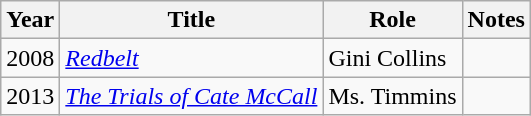<table class="wikitable sortable">
<tr>
<th>Year</th>
<th>Title</th>
<th>Role</th>
<th class="unsortable">Notes</th>
</tr>
<tr>
<td>2008</td>
<td><em><a href='#'>Redbelt</a></em></td>
<td>Gini Collins</td>
<td></td>
</tr>
<tr>
<td>2013</td>
<td><em><a href='#'>The Trials of Cate McCall</a></em></td>
<td>Ms. Timmins</td>
<td></td>
</tr>
</table>
